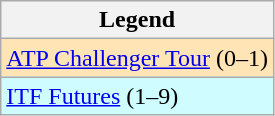<table class=wikitable>
<tr>
<th>Legend</th>
</tr>
<tr style="background:moccasin;">
<td><a href='#'>ATP Challenger Tour</a> (0–1)</td>
</tr>
<tr style="background:#cffcff;">
<td><a href='#'>ITF Futures</a> (1–9)</td>
</tr>
</table>
